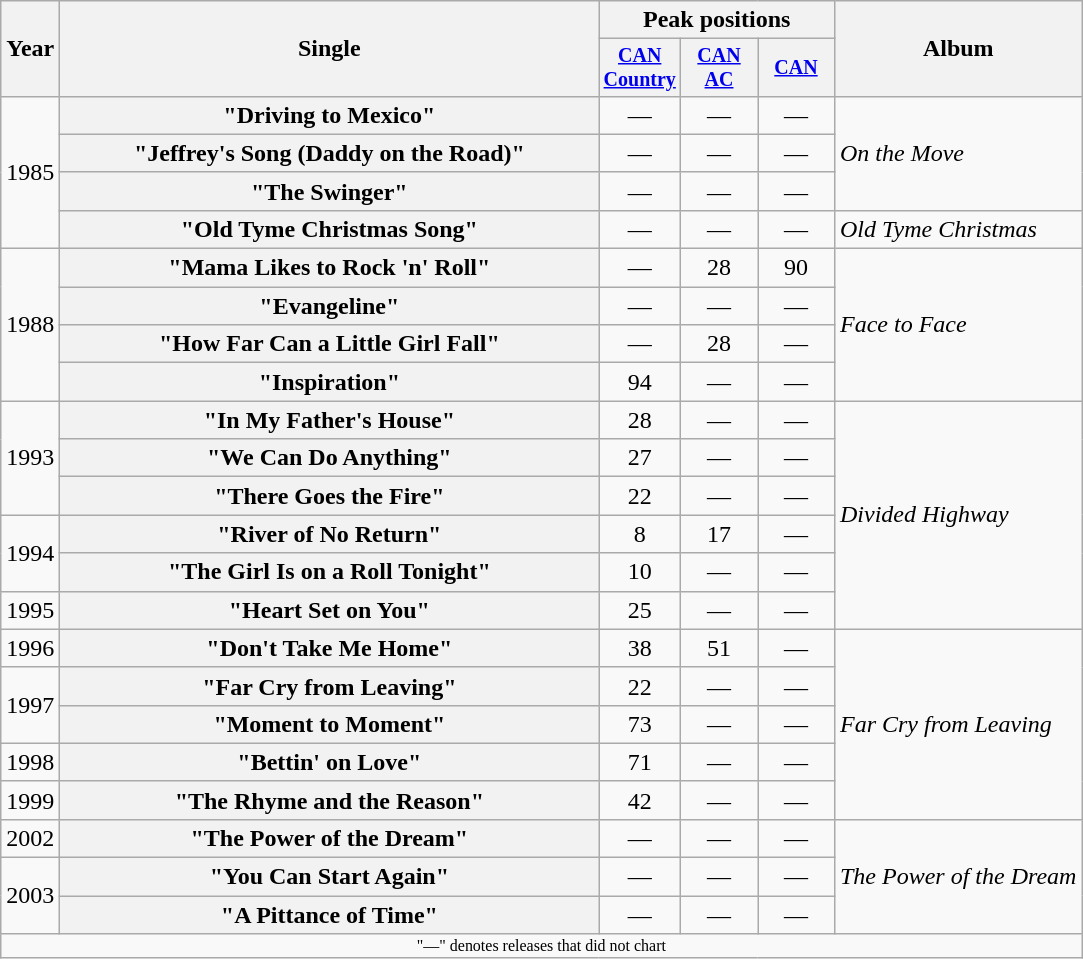<table class="wikitable plainrowheaders" style="text-align:center;">
<tr>
<th rowspan="2">Year</th>
<th rowspan="2" style="width:22em;">Single</th>
<th colspan="3">Peak positions</th>
<th rowspan="2">Album</th>
</tr>
<tr style="font-size:smaller;">
<th width="45"><a href='#'>CAN Country</a><br></th>
<th width="45"><a href='#'>CAN AC</a><br></th>
<th width="45"><a href='#'>CAN</a><br></th>
</tr>
<tr>
<td rowspan="4">1985</td>
<th scope="row">"Driving to Mexico"</th>
<td>—</td>
<td>—</td>
<td>—</td>
<td align="left" rowspan="3"><em>On the Move</em></td>
</tr>
<tr>
<th scope="row">"Jeffrey's Song (Daddy on the Road)"</th>
<td>—</td>
<td>—</td>
<td>—</td>
</tr>
<tr>
<th scope="row">"The Swinger"</th>
<td>—</td>
<td>—</td>
<td>—</td>
</tr>
<tr>
<th scope="row">"Old Tyme Christmas Song"</th>
<td>—</td>
<td>—</td>
<td>—</td>
<td align="left"><em>Old Tyme Christmas</em></td>
</tr>
<tr>
<td rowspan="4">1988</td>
<th scope="row">"Mama Likes to Rock 'n' Roll"</th>
<td>—</td>
<td>28</td>
<td>90</td>
<td align="left" rowspan="4"><em>Face to Face</em></td>
</tr>
<tr>
<th scope="row">"Evangeline"</th>
<td>—</td>
<td>—</td>
<td>—</td>
</tr>
<tr>
<th scope="row">"How Far Can a Little Girl Fall"</th>
<td>—</td>
<td>28</td>
<td>—</td>
</tr>
<tr>
<th scope="row">"Inspiration"</th>
<td>94</td>
<td>—</td>
<td>—</td>
</tr>
<tr>
<td rowspan="3">1993</td>
<th scope="row">"In My Father's House"</th>
<td>28</td>
<td>—</td>
<td>—</td>
<td align="left" rowspan="6"><em>Divided Highway</em></td>
</tr>
<tr>
<th scope="row">"We Can Do Anything" </th>
<td>27</td>
<td>—</td>
<td>—</td>
</tr>
<tr>
<th scope="row">"There Goes the Fire"</th>
<td>22</td>
<td>—</td>
<td>—</td>
</tr>
<tr>
<td rowspan="2">1994</td>
<th scope="row">"River of No Return"</th>
<td>8</td>
<td>17</td>
<td>—</td>
</tr>
<tr>
<th scope="row">"The Girl Is on a Roll Tonight"</th>
<td>10</td>
<td>—</td>
<td>—</td>
</tr>
<tr>
<td>1995</td>
<th scope="row">"Heart Set on You"</th>
<td>25</td>
<td>—</td>
<td>—</td>
</tr>
<tr>
<td>1996</td>
<th scope="row">"Don't Take Me Home" </th>
<td>38</td>
<td>51</td>
<td>—</td>
<td align="left" rowspan="5"><em>Far Cry from Leaving</em></td>
</tr>
<tr>
<td rowspan="2">1997</td>
<th scope="row">"Far Cry from Leaving"</th>
<td>22</td>
<td>—</td>
<td>—</td>
</tr>
<tr>
<th scope="row">"Moment to Moment"</th>
<td>73</td>
<td>—</td>
<td>—</td>
</tr>
<tr>
<td>1998</td>
<th scope="row">"Bettin' on Love"</th>
<td>71</td>
<td>—</td>
<td>—</td>
</tr>
<tr>
<td>1999</td>
<th scope="row">"The Rhyme and the Reason"</th>
<td>42</td>
<td>—</td>
<td>—</td>
</tr>
<tr>
<td>2002</td>
<th scope="row">"The Power of the Dream"</th>
<td>—</td>
<td>—</td>
<td>—</td>
<td align="left" rowspan="3"><em>The Power of the Dream</em></td>
</tr>
<tr>
<td rowspan="2">2003</td>
<th scope="row">"You Can Start Again"</th>
<td>—</td>
<td>—</td>
<td>—</td>
</tr>
<tr>
<th scope="row">"A Pittance of Time"</th>
<td>—</td>
<td>—</td>
<td>—</td>
</tr>
<tr>
<td colspan="6" style="font-size:8pt">"—" denotes releases that did not chart</td>
</tr>
</table>
